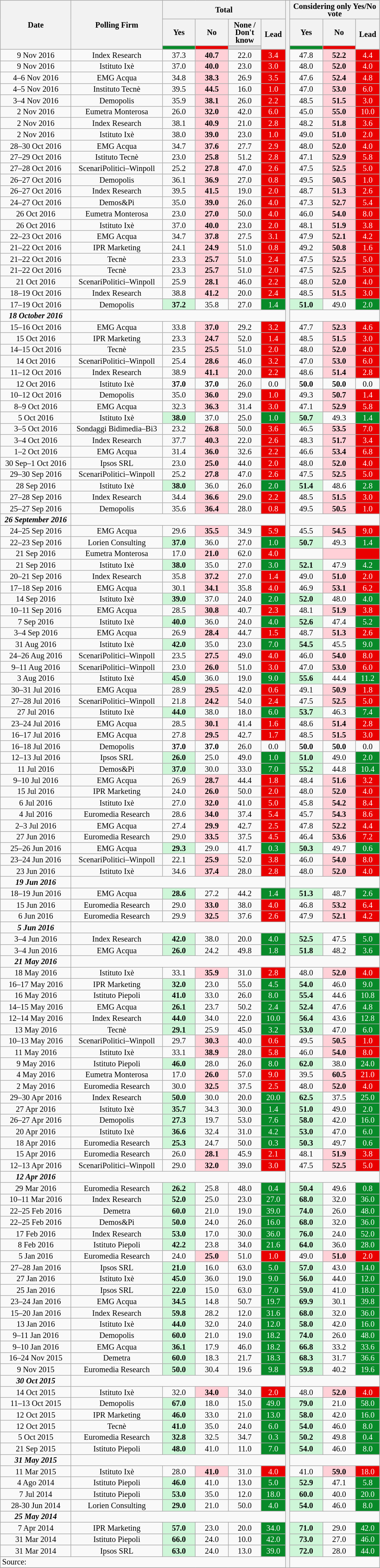<table class="wikitable" style="text-align:center;font-size:85%;line-height:13px">
<tr style="height:30px; background:#e9e9e9;">
<th style="width:115px;" rowspan="3">Date</th>
<th style="width:150px;" rowspan="3">Polling Firm</th>
<th style="width:185px;" colspan="4">Total</th>
<th style="width:1px;" rowspan="140"></th>
<th style="width:135px;" colspan="3">Considering only Yes/No vote</th>
</tr>
<tr>
<th style="width:50px;">Yes</th>
<th style="width:50px;">No</th>
<th style="width:50px;">None / Don't know</th>
<th style="width:35px;" rowspan="2">Lead</th>
<th style="width:50px;">Yes</th>
<th style="width:50px;">No</th>
<th style="width:35px;" rowspan="2">Lead</th>
</tr>
<tr>
<th style="background:#088A29;"></th>
<th style="background:#E90000;"></th>
<th style="background:#D8D8D8;"></th>
<th style="background:#088A29;"></th>
<th style="background:#E90000;"></th>
</tr>
<tr>
<td>9 Nov 2016</td>
<td>Index Research</td>
<td>37.3</td>
<td style="background:#FFD0D7"><strong>40.7</strong></td>
<td>22.0</td>
<td style="background:#E90000; color:white;">3.4</td>
<td>47.8</td>
<td style="background:#FFD0D7"><strong>52.2</strong></td>
<td style="background:#E90000; color:white;">4.4</td>
</tr>
<tr>
<td>9 Nov 2016</td>
<td>Istituto Ixè</td>
<td>37.0</td>
<td style="background:#FFD0D7"><strong>40.0</strong></td>
<td>23.0</td>
<td style="background:#E90000; color:white;">3.0</td>
<td>48.0</td>
<td style="background:#FFD0D7"><strong>52.0</strong></td>
<td style="background:#E90000; color:white;">4.0</td>
</tr>
<tr>
<td>4–6 Nov 2016</td>
<td>EMG Acqua</td>
<td>34.8</td>
<td style="background:#FFD0D7"><strong>38.3</strong></td>
<td>26.9</td>
<td style="background:#E90000; color:white;">3.5</td>
<td>47.6</td>
<td style="background:#FFD0D7"><strong>52.4</strong></td>
<td style="background:#E90000; color:white;">4.8</td>
</tr>
<tr>
<td>4–5 Nov 2016</td>
<td>Instituto Tecnè</td>
<td>39.5</td>
<td style="background:#FFD0D7"><strong>44.5</strong></td>
<td>16.0</td>
<td style="background:#E90000; color:white;">1.0</td>
<td>47.0</td>
<td style="background:#FFD0D7"><strong>53.0</strong></td>
<td style="background:#E90000; color:white;">6.0</td>
</tr>
<tr>
<td>3–4 Nov 2016</td>
<td>Demopolis</td>
<td>35.9</td>
<td style="background:#FFD0D7"><strong>38.1</strong></td>
<td>26.0</td>
<td style="background:#E90000; color:white;">2.2</td>
<td>48.5</td>
<td style="background:#FFD0D7"><strong>51.5</strong></td>
<td style="background:#E90000; color:white;">3.0</td>
</tr>
<tr>
<td>2 Nov 2016</td>
<td>Eumetra Monterosa</td>
<td>26.0</td>
<td style="background:#FFD0D7"><strong>32.0</strong></td>
<td>42.0</td>
<td style="background:#E90000; color:white;">6.0</td>
<td>45.0</td>
<td style="background:#FFD0D7"><strong>55.0</strong></td>
<td style="background:#E90000; color:white;">10.0</td>
</tr>
<tr>
<td>2 Nov 2016</td>
<td>Index Research</td>
<td>38.1</td>
<td style="background:#FFD0D7"><strong>40.9</strong></td>
<td>21.0</td>
<td style="background:#E90000; color:white;">2.8</td>
<td>48.2</td>
<td style="background:#FFD0D7"><strong>51.8</strong></td>
<td style="background:#E90000; color:white;">3.6</td>
</tr>
<tr>
<td>2 Nov 2016</td>
<td>Istituto Ixè</td>
<td>38.0</td>
<td style="background:#FFD0D7"><strong>39.0</strong></td>
<td>23.0</td>
<td style="background:#E90000; color:white;">1.0</td>
<td>49.0</td>
<td style="background:#FFD0D7"><strong>51.0</strong></td>
<td style="background:#E90000; color:white;">2.0</td>
</tr>
<tr>
<td>28–30 Oct 2016</td>
<td>EMG Acqua</td>
<td>34.7</td>
<td style="background:#FFD0D7"><strong>37.6</strong></td>
<td>27.7</td>
<td style="background:#E90000; color:white;">2.9</td>
<td>48.0</td>
<td style="background:#FFD0D7"><strong>52.0</strong></td>
<td style="background:#E90000; color:white;">4.0</td>
</tr>
<tr>
<td>27–29 Oct 2016</td>
<td>Istituto Tecnè</td>
<td>23.0</td>
<td style="background:#FFD0D7"><strong>25.8</strong></td>
<td>51.2</td>
<td style="background:#E90000; color:white;">2.8</td>
<td>47.1</td>
<td style="background:#FFD0D7"><strong>52.9</strong></td>
<td style="background:#E90000; color:white;">5.8</td>
</tr>
<tr>
<td>27–28 Oct 2016</td>
<td>ScenariPolitici–Winpoll</td>
<td>25.2</td>
<td style="background:#FFD0D7"><strong>27.8</strong></td>
<td>47.0</td>
<td style="background:#E90000; color:white;">2.6</td>
<td>47.5</td>
<td style="background:#FFD0D7"><strong>52.5</strong></td>
<td style="background:#E90000; color:white;">5.0</td>
</tr>
<tr>
<td>26–27 Oct 2016</td>
<td>Demopolis</td>
<td>36.1</td>
<td style="background:#FFD0D7"><strong>36.9</strong></td>
<td>27.0</td>
<td style="background:#E90000; color:white;">0.8</td>
<td>49.5</td>
<td style="background:#FFD0D7"><strong>50.5</strong></td>
<td style="background:#E90000; color:white;">1.0</td>
</tr>
<tr>
<td>26–27 Oct 2016</td>
<td>Index Research</td>
<td>39.5</td>
<td style="background:#FFD0D7"><strong>41.5</strong></td>
<td>19.0</td>
<td style="background:#E90000; color:white;">2.0</td>
<td>48.7</td>
<td style="background:#FFD0D7"><strong>51.3</strong></td>
<td style="background:#E90000; color:white;">2.6</td>
</tr>
<tr>
<td>24–27 Oct 2016</td>
<td>Demos&Pi</td>
<td>35.0</td>
<td style="background:#FFD0D7"><strong>39.0</strong></td>
<td>26.0</td>
<td style="background:#E90000; color:white;">4.0</td>
<td>47.3</td>
<td style="background:#FFD0D7"><strong>52.7</strong></td>
<td style="background:#E90000; color:white;">5.4</td>
</tr>
<tr>
<td>26 Oct 2016</td>
<td>Eumetra Monterosa</td>
<td>23.0</td>
<td style="background:#FFD0D7"><strong>27.0</strong></td>
<td>50.0</td>
<td style="background:#E90000; color:white;">4.0</td>
<td>46.0</td>
<td style="background:#FFD0D7"><strong>54.0</strong></td>
<td style="background:#E90000; color:white;">8.0</td>
</tr>
<tr>
<td>26 Oct 2016</td>
<td>Istituto Ixè</td>
<td>37.0</td>
<td style="background:#FFD0D7"><strong>40.0</strong></td>
<td>23.0</td>
<td style="background:#E90000; color:white;">2.0</td>
<td>48.1</td>
<td style="background:#FFD0D7"><strong>51.9</strong></td>
<td style="background:#E90000; color:white;">3.8</td>
</tr>
<tr>
<td>22–23 Oct 2016</td>
<td>EMG Acqua</td>
<td>34.7</td>
<td style="background:#FFD0D7"><strong>37.8</strong></td>
<td>27.5</td>
<td style="background:#E90000; color:white;">3.1</td>
<td>47.9</td>
<td style="background:#FFD0D7"><strong>52.1</strong></td>
<td style="background:#E90000; color:white;">4.2</td>
</tr>
<tr>
<td>21–22 Oct 2016</td>
<td>IPR Marketing</td>
<td>24.1</td>
<td style="background:#FFD0D7"><strong>24.9</strong></td>
<td>51.0</td>
<td style="background:#E90000; color:white;">0.8</td>
<td>49.2</td>
<td style="background:#FFD0D7"><strong>50.8</strong></td>
<td style="background:#E90000; color:white;">1.6</td>
</tr>
<tr>
<td>21–22 Oct 2016</td>
<td>Tecnè</td>
<td>23.3</td>
<td style="background:#FFD0D7"><strong>25.7</strong></td>
<td>51.0</td>
<td style="background:#E90000; color:white;">2.4</td>
<td>47.5</td>
<td style="background:#FFD0D7"><strong>52.5</strong></td>
<td style="background:#E90000; color:white;">5.0</td>
</tr>
<tr>
<td>21–22 Oct 2016</td>
<td>Tecnè</td>
<td>23.3</td>
<td style="background:#FFD0D7"><strong>25.7</strong></td>
<td>51.0</td>
<td style="background:#E90000; color:white;">2.0</td>
<td>47.5</td>
<td style="background:#FFD0D7"><strong>52.5</strong></td>
<td style="background:#E90000; color:white;">5.0</td>
</tr>
<tr>
<td>21 Oct 2016</td>
<td>ScenariPolitici–Winpoll</td>
<td>25.9</td>
<td style="background:#FFD0D7"><strong>28.1</strong></td>
<td>46.0</td>
<td style="background:#E90000; color:white;">2.2</td>
<td>48.0</td>
<td style="background:#FFD0D7"><strong>52.0</strong></td>
<td style="background:#E90000; color:white;">4.0</td>
</tr>
<tr>
<td>18–19 Oct 2016</td>
<td>Index Research</td>
<td>38.8</td>
<td style="background:#FFD0D7"><strong>41.2</strong></td>
<td>20.0</td>
<td style="background:#E90000; color:white;">2.4</td>
<td>48.5</td>
<td style="background:#FFD0D7"><strong>51.5</strong></td>
<td style="background:#E90000; color:white;">3.0</td>
</tr>
<tr>
<td>17–19 Oct 2016</td>
<td>Demopolis</td>
<td style="background:#CEF6D8"><strong>37.2</strong></td>
<td>35.8</td>
<td>27.0</td>
<td style="background:#088A29; color:white;">1.4</td>
<td style="background:#CEF6D8"><strong>51.0</strong></td>
<td>49.0</td>
<td style="background:#088A29; color:white;">2.0</td>
</tr>
<tr>
<td><strong><em>18 October 2016</em></strong></td>
<td style="text-align:left;" colspan="5"></td>
<td colspan=3></td>
</tr>
<tr>
<td>15–16 Oct 2016</td>
<td>EMG Acqua</td>
<td>33.8</td>
<td style="background:#FFD0D7"><strong>37.0</strong></td>
<td>29.2</td>
<td style="background:#E90000; color:white;">3.2</td>
<td>47.7</td>
<td style="background:#FFD0D7"><strong>52.3</strong></td>
<td style="background:#E90000; color:white;">4.6</td>
</tr>
<tr>
<td>15 Oct 2016</td>
<td>IPR Marketing</td>
<td>23.3</td>
<td style="background:#FFD0D7"><strong>24.7</strong></td>
<td>52.0</td>
<td style="background:#E90000; color:white;">1.4</td>
<td>48.5</td>
<td style="background:#FFD0D7"><strong>51.5</strong></td>
<td style="background:#E90000; color:white;">3.0</td>
</tr>
<tr>
<td>14–15 Oct 2016</td>
<td>Tecnè</td>
<td>23.5</td>
<td style="background:#FFD0D7"><strong>25.5</strong></td>
<td>51.0</td>
<td style="background:#E90000; color:white;">2.0</td>
<td>48.0</td>
<td style="background:#FFD0D7"><strong>52.0</strong></td>
<td style="background:#E90000; color:white;">4.0</td>
</tr>
<tr>
<td>14 Oct 2016</td>
<td>ScenariPolitici–Winpoll</td>
<td>25.4</td>
<td style="background:#FFD0D7"><strong>28.6</strong></td>
<td>46.0</td>
<td style="background:#E90000; color:white;">3.2</td>
<td>47.0</td>
<td style="background:#FFD0D7"><strong>53.0</strong></td>
<td style="background:#E90000; color:white;">6.0</td>
</tr>
<tr>
<td>11–12 Oct 2016</td>
<td>Index Research</td>
<td>38.9</td>
<td style="background:#FFD0D7"><strong>41.1</strong></td>
<td>20.0</td>
<td style="background:#E90000; color:white;">2.2</td>
<td>48.6</td>
<td style="background:#FFD0D7"><strong>51.4</strong></td>
<td style="background:#E90000; color:white;">2.8</td>
</tr>
<tr>
<td>12 Oct 2016</td>
<td>Istituto Ixè</td>
<td><strong>37.0</strong></td>
<td><strong>37.0</strong></td>
<td>26.0</td>
<td>0.0</td>
<td><strong>50.0</strong></td>
<td><strong>50.0</strong></td>
<td>0.0</td>
</tr>
<tr>
<td>10–12 Oct 2016</td>
<td>Demopolis</td>
<td>35.0</td>
<td style="background:#FFD0D7"><strong>36.0</strong></td>
<td>29.0</td>
<td style="background:#E90000; color:white;">1.0</td>
<td>49.3</td>
<td style="background:#FFD0D7"><strong>50.7</strong></td>
<td style="background:#E90000; color:white;">1.4</td>
</tr>
<tr>
<td>8–9 Oct 2016</td>
<td>EMG Acqua</td>
<td>32.3</td>
<td style="background:#FFD0D7"><strong>36.3</strong></td>
<td>31.4</td>
<td style="background:#E90000; color:white;">3.0</td>
<td>47.1</td>
<td style="background:#FFD0D7"><strong>52.9</strong></td>
<td style="background:#E90000; color:white;">5.8</td>
</tr>
<tr>
<td>5 Oct 2016</td>
<td>Istituto Ixè</td>
<td style="background:#CEF6D8"><strong>38.0</strong></td>
<td>37.0</td>
<td>25.0</td>
<td style="background:#088A29; color:white;">1.0</td>
<td style="background:#CEF6D8"><strong>50.7</strong></td>
<td>49.3</td>
<td style="background:#088A29; color:white;">1.4</td>
</tr>
<tr>
<td>3–5 Oct 2016</td>
<td>Sondaggi Bidimedia–Bi3</td>
<td>23.2</td>
<td style="background:#FFD0D7"><strong>26.8</strong></td>
<td>50.0</td>
<td style="background:#E90000; color:white;">3.6</td>
<td>46.5</td>
<td style="background:#FFD0D7"><strong>53.5</strong></td>
<td style="background:#E90000; color:white;">7.0</td>
</tr>
<tr>
<td>3–4 Oct 2016</td>
<td>Index Research</td>
<td>37.7</td>
<td style="background:#FFD0D7"><strong>40.3</strong></td>
<td>22.0</td>
<td style="background:#E90000; color:white;">2.6</td>
<td>48.3</td>
<td style="background:#FFD0D7"><strong>51.7</strong></td>
<td style="background:#E90000; color:white;">3.4</td>
</tr>
<tr>
<td>1–2 Oct 2016</td>
<td>EMG Acqua</td>
<td>31.4</td>
<td style="background:#FFD0D7"><strong>36.0</strong></td>
<td>32.6</td>
<td style="background:#E90000; color:white;">2.2</td>
<td>46.6</td>
<td style="background:#FFD0D7"><strong>53.4</strong></td>
<td style="background:#E90000; color:white;">6.8</td>
</tr>
<tr>
<td>30 Sep–1 Oct 2016</td>
<td>Ipsos SRL</td>
<td>23.0</td>
<td style="background:#FFD0D7"><strong>25.0</strong></td>
<td>44.0</td>
<td style="background:#E90000; color:white;">2.0</td>
<td>48.0</td>
<td style="background:#FFD0D7"><strong>52.0</strong></td>
<td style="background:#E90000; color:white;">4.0</td>
</tr>
<tr>
<td>29–30 Sep 2016</td>
<td>ScenariPolitici–Winpoll</td>
<td>25.2</td>
<td style="background:#FFD0D7"><strong>27.8</strong></td>
<td>47.0</td>
<td style="background:#E90000; color:white;">2.6</td>
<td>47.5</td>
<td style="background:#FFD0D7"><strong>52.5</strong></td>
<td style="background:#E90000; color:white;">5.0</td>
</tr>
<tr>
<td>28 Sep 2016</td>
<td>Istituto Ixè</td>
<td style="background:#CEF6D8"><strong>38.0</strong></td>
<td>36.0</td>
<td>26.0</td>
<td style="background:#088A29; color:white;">2.0</td>
<td style="background:#CEF6D8"><strong>51.4</strong></td>
<td>48.6</td>
<td style="background:#088A29; color:white;">2.8</td>
</tr>
<tr>
<td>27–28 Sep 2016</td>
<td>Index Research</td>
<td>34.4</td>
<td style="background:#FFD0D7"><strong>36.6</strong></td>
<td>29.0</td>
<td style="background:#E90000; color:white;">2.2</td>
<td>48.5</td>
<td style="background:#FFD0D7"><strong>51.5</strong></td>
<td style="background:#E90000; color:white;">3.0</td>
</tr>
<tr>
<td>25–27 Sep 2016</td>
<td>Demopolis</td>
<td>35.6</td>
<td style="background:#FFD0D7"><strong>36.4</strong></td>
<td>28.0</td>
<td style="background:#E90000; color:white;">0.8</td>
<td>49.5</td>
<td style="background:#FFD0D7"><strong>50.5</strong></td>
<td style="background:#E90000; color:white;">1.0</td>
</tr>
<tr>
<td><strong><em>26 September 2016</em></strong></td>
<td style="text-align:left;" colspan="5"></td>
<td colspan=3></td>
</tr>
<tr>
<td>24–25 Sep 2016</td>
<td>EMG Acqua</td>
<td>29.6</td>
<td style="background:#FFD0D7"><strong>35.5</strong></td>
<td>34.9</td>
<td style="background:#E90000; color:white;">5.9</td>
<td>45.5</td>
<td style="background:#FFD0D7"><strong>54.5</strong></td>
<td style="background:#E90000; color:white;">9.0</td>
</tr>
<tr>
<td>22–23 Sep 2016</td>
<td>Lorien Consulting</td>
<td style="background:#CEF6D8"><strong>37.0</strong></td>
<td>36.0</td>
<td>27.0</td>
<td style="background:#088A29; color:white;">1.0</td>
<td style="background:#CEF6D8"><strong>50.7</strong></td>
<td>49.3</td>
<td style="background:#088A29; color:white;">1.4</td>
</tr>
<tr>
<td>21 Sep 2016</td>
<td>Eumetra Monterosa</td>
<td>17.0</td>
<td style="background:#FFD0D7"><strong>21.0</strong></td>
<td>62.0</td>
<td style="background:#E90000; color:white;">4.0</td>
<td></td>
<td style="background:#FFD0D7"></td>
<td style="background:#E90000; color:white;"></td>
</tr>
<tr>
<td>21 Sep 2016</td>
<td>Istituto Ixè</td>
<td style="background:#CEF6D8"><strong>38.0</strong></td>
<td>35.0</td>
<td>27.0</td>
<td style="background:#088A29; color:white;">3.0</td>
<td style="background:#CEF6D8"><strong>52.1</strong></td>
<td>47.9</td>
<td style="background:#088A29; color:white;">4.2</td>
</tr>
<tr>
<td>20–21 Sep 2016</td>
<td>Index Research</td>
<td>35.8</td>
<td style="background:#FFD0D7"><strong>37.2</strong></td>
<td>27.0</td>
<td style="background:#E90000; color:white;">1.4</td>
<td>49.0</td>
<td style="background:#FFD0D7"><strong>51.0</strong></td>
<td style="background:#E90000; color:white;">2.0</td>
</tr>
<tr>
<td>17–18 Sep 2016</td>
<td>EMG Acqua</td>
<td>30.1</td>
<td style="background:#FFD0D7"><strong>34.1</strong></td>
<td>35.8</td>
<td style="background:#E90000; color:white;">4.0</td>
<td>46.9</td>
<td style="background:#FFD0D7"><strong>53.1</strong></td>
<td style="background:#E90000; color:white;">6.2</td>
</tr>
<tr>
<td>14 Sep 2016</td>
<td>Istituto Ixè</td>
<td style="background:#CEF6D8"><strong>39.0</strong></td>
<td>37.0</td>
<td>24.0</td>
<td style="background:#088A29; color:white;">2.0</td>
<td style="background:#CEF6D8"><strong>52.0</strong></td>
<td>48.0</td>
<td style="background:#088A29; color:white;">4.0</td>
</tr>
<tr>
<td>10–11 Sep 2016</td>
<td>EMG Acqua</td>
<td>28.5</td>
<td style="background:#FFD0D7"><strong>30.8</strong></td>
<td>40.7</td>
<td style="background:#E90000; color:white;">2.3</td>
<td>48.1</td>
<td style="background:#FFD0D7"><strong>51.9</strong></td>
<td style="background:#E90000; color:white;">3.8</td>
</tr>
<tr>
<td>7 Sep 2016</td>
<td>Istituto Ixè</td>
<td style="background:#CEF6D8"><strong>40.0</strong></td>
<td>36.0</td>
<td>24.0</td>
<td style="background:#088A29; color:white;">4.0</td>
<td style="background:#CEF6D8"><strong>52.6</strong></td>
<td>47.4</td>
<td style="background:#088A29; color:white;">5.2</td>
</tr>
<tr>
<td>3–4 Sep 2016</td>
<td>EMG Acqua</td>
<td>26.9</td>
<td style="background:#FFD0D7"><strong>28.4</strong></td>
<td>44.7</td>
<td style="background:#E90000; color:white;">1.5</td>
<td>48.7</td>
<td style="background:#FFD0D7"><strong>51.3</strong></td>
<td style="background:#E90000; color:white;">2.6</td>
</tr>
<tr>
<td>31 Aug 2016</td>
<td>Istituto Ixè</td>
<td style="background:#CEF6D8"><strong>42.0</strong></td>
<td>35.0</td>
<td>23.0</td>
<td style="background:#088A29; color:white;">7.0</td>
<td style="background:#CEF6D8"><strong>54.5</strong></td>
<td>45.5</td>
<td style="background:#088A29; color:white;">9.0</td>
</tr>
<tr>
<td>24–26 Aug 2016</td>
<td>ScenariPolitici–Winpoll</td>
<td>23.5</td>
<td style="background:#FFD0D7"><strong>27.5</strong></td>
<td>49.0</td>
<td style="background:#E90000; color:white;">4.0</td>
<td>46.0</td>
<td style="background:#FFD0D7"><strong>54.0</strong></td>
<td style="background:#E90000; color:white;">8.0</td>
</tr>
<tr>
<td>9–11 Aug 2016</td>
<td>ScenariPolitici–Winpoll</td>
<td>23.0</td>
<td style="background:#FFD0D7"><strong>26.0</strong></td>
<td>51.0</td>
<td style="background:#E90000; color:white;">3.0</td>
<td>47.0</td>
<td style="background:#FFD0D7"><strong>53.0</strong></td>
<td style="background:#E90000; color:white;">6.0</td>
</tr>
<tr>
<td>3 Aug 2016</td>
<td>Istituto Ixè</td>
<td style="background:#CEF6D8"><strong>45.0</strong></td>
<td>36.0</td>
<td>19.0</td>
<td style="background:#088A29; color:white;">9.0</td>
<td style="background:#CEF6D8"><strong>55.6</strong></td>
<td>44.4</td>
<td style="background:#088A29; color:white;">11.2</td>
</tr>
<tr>
<td>30–31 Jul 2016</td>
<td>EMG Acqua</td>
<td>28.9</td>
<td style="background:#FFD0D7"><strong>29.5</strong></td>
<td>42.0</td>
<td style="background:#E90000; color:white;">0.6</td>
<td>49.1</td>
<td style="background:#FFD0D7"><strong>50.9</strong></td>
<td style="background:#E90000; color:white;">1.8</td>
</tr>
<tr>
<td>27–28 Jul 2016</td>
<td>ScenariPolitici–Winpoll</td>
<td>21.8</td>
<td style="background:#FFD0D7"><strong>24.2</strong></td>
<td>54.0</td>
<td style="background:#E90000; color:white;">2.4</td>
<td>47.5</td>
<td style="background:#FFD0D7"><strong>52.5</strong></td>
<td style="background:#E90000; color:white;">5.0</td>
</tr>
<tr>
<td>27 Jul 2016</td>
<td>Istituto Ixè</td>
<td style="background:#CEF6D8"><strong>44.0</strong></td>
<td>38.0</td>
<td>18.0</td>
<td style="background:#088A29; color:white;">6.0</td>
<td style="background:#CEF6D8"><strong>53.7</strong></td>
<td>46.3</td>
<td style="background:#088A29; color:white;">7.4</td>
</tr>
<tr>
<td>23–24 Jul 2016</td>
<td>EMG Acqua</td>
<td>28.5</td>
<td style="background:#FFD0D7"><strong>30.1</strong></td>
<td>41.4</td>
<td style="background:#E90000; color:white;">1.6</td>
<td>48.6</td>
<td style="background:#FFD0D7"><strong>51.4</strong></td>
<td style="background:#E90000; color:white;">2.8</td>
</tr>
<tr>
<td>16–17 Jul 2016</td>
<td>EMG Acqua</td>
<td>27.8</td>
<td style="background:#FFD0D7"><strong>29.5</strong></td>
<td>42.7</td>
<td style="background:#E90000; color:white;">1.7</td>
<td>48.5</td>
<td style="background:#FFD0D7"><strong>51.5</strong></td>
<td style="background:#E90000; color:white;">3.0</td>
</tr>
<tr>
<td>16–18 Jul 2016</td>
<td>Demopolis</td>
<td><strong>37.0</strong></td>
<td><strong>37.0</strong></td>
<td>26.0</td>
<td>0.0</td>
<td><strong>50.0</strong></td>
<td><strong>50.0</strong></td>
<td>0.0</td>
</tr>
<tr>
<td>12–13 Jul 2016</td>
<td>Ipsos SRL</td>
<td style="background:#CEF6D8"><strong>26.0</strong></td>
<td>25.0</td>
<td>49.0</td>
<td style="background:#088A29; color:white;">1.0</td>
<td style="background:#CEF6D8"><strong>51.0</strong></td>
<td>49.0</td>
<td style="background:#088A29; color:white;">2.0</td>
</tr>
<tr>
<td>11 Jul 2016</td>
<td>Demos&Pi</td>
<td style="background:#CEF6D8"><strong>37.0</strong></td>
<td>30.0</td>
<td>33.0</td>
<td style="background:#088A29; color:white;">7.0</td>
<td style="background:#CEF6D8"><strong>55.2</strong></td>
<td>44.8</td>
<td style="background:#088A29; color:white;">10.4</td>
</tr>
<tr>
<td>9–10 Jul 2016</td>
<td>EMG Acqua</td>
<td>26.9</td>
<td style="background:#FFD0D7"><strong>28.7</strong></td>
<td>44.4</td>
<td style="background:#E90000; color:white;">1.8</td>
<td>48.4</td>
<td style="background:#FFD0D7"><strong>51.6</strong></td>
<td style="background:#E90000; color:white;">3.2</td>
</tr>
<tr>
<td>15 Jul 2016</td>
<td>IPR Marketing</td>
<td>24.0</td>
<td style="background:#FFD0D7"><strong>26.0</strong></td>
<td>50.0</td>
<td style="background:#E90000; color:white;">2.0</td>
<td>48.0</td>
<td style="background:#FFD0D7"><strong>52.0</strong></td>
<td style="background:#E90000; color:white;">4.0</td>
</tr>
<tr>
<td>6 Jul 2016</td>
<td>Istituto Ixè</td>
<td>27.0</td>
<td style="background:#FFD0D7"><strong>32.0</strong></td>
<td>41.0</td>
<td style="background:#E90000; color:white;">5.0</td>
<td>45.8</td>
<td style="background:#FFD0D7"><strong>54.2</strong></td>
<td style="background:#E90000; color:white;">8.4</td>
</tr>
<tr>
<td>4 Jul 2016</td>
<td>Euromedia Research</td>
<td>28.6</td>
<td style="background:#FFD0D7"><strong>34.0</strong></td>
<td>37.4</td>
<td style="background:#E90000; color:white;">5.4</td>
<td>45.7</td>
<td style="background:#FFD0D7"><strong>54.3</strong></td>
<td style="background:#E90000; color:white;">8.6</td>
</tr>
<tr>
<td>2–3 Jul 2016</td>
<td>EMG Acqua</td>
<td>27.4</td>
<td style="background:#FFD0D7"><strong>29.9</strong></td>
<td>42.7</td>
<td style="background:#E90000; color:white;">2.5</td>
<td>47.8</td>
<td style="background:#FFD0D7"><strong>52.2</strong></td>
<td style="background:#E90000; color:white;">4.4</td>
</tr>
<tr>
<td>27 Jun 2016</td>
<td>Euromedia Research</td>
<td>29.0</td>
<td style="background:#FFD0D7"><strong>33.5</strong></td>
<td>37.5</td>
<td style="background:#E90000; color:white;">4.5</td>
<td>46.4</td>
<td style="background:#FFD0D7"><strong>53.6</strong></td>
<td style="background:#E90000; color:white;">7.2</td>
</tr>
<tr>
<td>25–26 Jun 2016</td>
<td>EMG Acqua</td>
<td style="background:#CEF6D8"><strong>29.3</strong></td>
<td>29.0</td>
<td>41.7</td>
<td style="background:#088A29; color:white;">0.3</td>
<td style="background:#CEF6D8"><strong>50.3</strong></td>
<td>49.7</td>
<td style="background:#088A29; color:white;">0.6</td>
</tr>
<tr>
</tr>
<tr>
<td>23–24 Jun 2016</td>
<td>ScenariPolitici–Winpoll</td>
<td>22.1</td>
<td style="background:#FFD0D7"><strong>25.9</strong></td>
<td>52.0</td>
<td style="background:#E90000; color:white;">3.8</td>
<td>46.0</td>
<td style="background:#FFD0D7"><strong>54.0</strong></td>
<td style="background:#E90000; color:white;">8.0</td>
</tr>
<tr>
<td>23 Jun 2016</td>
<td>Istituto Ixè</td>
<td>34.6</td>
<td style="background:#FFD0D7"><strong>37.4</strong></td>
<td>28.0</td>
<td style="background:#E90000; color:white;">2.8</td>
<td>48.0</td>
<td style="background:#FFD0D7"><strong>52.0</strong></td>
<td style="background:#E90000; color:white;">4.0</td>
</tr>
<tr>
<td><strong><em>19 Jun 2016</em></strong></td>
<td style="text-align:left;" colspan="5"></td>
<td colspan=3></td>
</tr>
<tr>
<td>18–19 Jun 2016</td>
<td>EMG Acqua</td>
<td style="background:#CEF6D8"><strong>28.6</strong></td>
<td>27.2</td>
<td>44.2</td>
<td style="background:#088A29; color:white;">1.4</td>
<td style="background:#CEF6D8"><strong>51.3</strong></td>
<td>48.7</td>
<td style="background:#088A29; color:white;">2.6</td>
</tr>
<tr>
<td>15 Jun 2016</td>
<td>Euromedia Research</td>
<td>29.0</td>
<td style="background:#FFD0D7"><strong>33.0</strong></td>
<td>38.0</td>
<td style="background:#E90000; color:white;">4.0</td>
<td>46.8</td>
<td style="background:#FFD0D7"><strong>53.2</strong></td>
<td style="background:#E90000; color:white;">6.4</td>
</tr>
<tr>
<td>6 Jun 2016</td>
<td>Euromedia Research</td>
<td>29.9</td>
<td style="background:#FFD0D7"><strong>32.5</strong></td>
<td>37.6</td>
<td style="background:#E90000; color:white;">2.6</td>
<td>47.9</td>
<td style="background:#FFD0D7"><strong>52.1</strong></td>
<td style="background:#E90000; color:white;">4.2</td>
</tr>
<tr>
<td><strong><em>5 Jun 2016</em></strong></td>
<td style="text-align:left;" colspan="5"></td>
<td colspan=3></td>
</tr>
<tr>
<td>3–4 Jun 2016</td>
<td>Index Research</td>
<td style="background:#CEF6D8"><strong>42.0</strong></td>
<td>38.0</td>
<td>20.0</td>
<td style="background:#088A29; color:white;">4.0</td>
<td style="background:#CEF6D8"><strong>52.5</strong></td>
<td>47.5</td>
<td style="background:#088A29; color:white;">5.0</td>
</tr>
<tr>
<td>3–4 Jun 2016</td>
<td>EMG Acqua</td>
<td style="background:#CEF6D8"><strong>26.0</strong></td>
<td>24.2</td>
<td>49.8</td>
<td style="background:#088A29; color:white;">1.8</td>
<td style="background:#CEF6D8"><strong>51.8</strong></td>
<td>48.2</td>
<td style="background:#088A29; color:white;">3.6</td>
</tr>
<tr>
<td><strong><em>21 May 2016</em></strong></td>
<td style="text-align:left;" colspan="5"></td>
<td colspan=3></td>
</tr>
<tr>
<td>18 May 2016</td>
<td>Istituto Ixè</td>
<td>33.1</td>
<td style="background:#FFD0D7"><strong>35.9</strong></td>
<td>31.0</td>
<td style="background:#E90000; color:white;">2.8</td>
<td>48.0</td>
<td style="background:#FFD0D7"><strong>52.0</strong></td>
<td style="background:#E90000; color:white;">4.0</td>
</tr>
<tr>
<td>16–17 May 2016</td>
<td>IPR Marketing</td>
<td style="background:#CEF6D8"><strong>32.0</strong></td>
<td>23.0</td>
<td>55.0</td>
<td style="background:#088A29; color:white;">4.5</td>
<td style="background:#CEF6D8"><strong>54.0</strong></td>
<td>46.0</td>
<td style="background:#088A29; color:white;">9.0</td>
</tr>
<tr>
<td>16 May 2016</td>
<td>Istituto Piepoli</td>
<td style="background:#CEF6D8"><strong>41.0</strong></td>
<td>33.0</td>
<td>26.0</td>
<td style="background:#088A29; color:white;">8.0</td>
<td style="background:#CEF6D8"><strong>55.4</strong></td>
<td>44.6</td>
<td style="background:#088A29; color:white;">10.8</td>
</tr>
<tr>
<td>14–15 May 2016</td>
<td>EMG Acqua</td>
<td style="background:#CEF6D8"><strong>26.1</strong></td>
<td>23.7</td>
<td>50.2</td>
<td style="background:#088A29; color:white;">2.4</td>
<td style="background:#CEF6D8"><strong>52.4</strong></td>
<td>47.6</td>
<td style="background:#088A29; color:white;">4.8</td>
</tr>
<tr>
<td>12–14 May 2016</td>
<td>Index Research</td>
<td style="background:#CEF6D8"><strong>44.0</strong></td>
<td>34.0</td>
<td>22.0</td>
<td style="background:#088A29; color:white;">10.0</td>
<td style="background:#CEF6D8"><strong>56.4</strong></td>
<td>43.6</td>
<td style="background:#088A29; color:white;">12.8</td>
</tr>
<tr>
<td>13 May 2016</td>
<td>Tecnè</td>
<td style="background:#CEF6D8"><strong>29.1</strong></td>
<td>25.9</td>
<td>45.0</td>
<td style="background:#088A29; color:white;">3.2</td>
<td style="background:#CEF6D8"><strong>53.0</strong></td>
<td>47.0</td>
<td style="background:#088A29; color:white;">6.0</td>
</tr>
<tr>
<td>10–13 May 2016</td>
<td>ScenariPolitici–Winpoll</td>
<td>29.7</td>
<td style="background:#FFD0D7"><strong>30.3</strong></td>
<td>40.0</td>
<td style="background:#E90000; color:white;">0.6</td>
<td>49.5</td>
<td style="background:#FFD0D7"><strong>50.5</strong></td>
<td style="background:#E90000; color:white;">1.0</td>
</tr>
<tr>
<td>11 May 2016</td>
<td>Istituto Ixè</td>
<td>33.1</td>
<td style="background:#FFD0D7"><strong>38.9</strong></td>
<td>28.0</td>
<td style="background:#E90000; color:white;">5.8</td>
<td>46.0</td>
<td style="background:#FFD0D7"><strong>54.0</strong></td>
<td style="background:#E90000; color:white;">8.0</td>
</tr>
<tr>
<td>9 May 2016</td>
<td>Istituto Piepoli</td>
<td style="background:#CEF6D8"><strong>46.0</strong></td>
<td>28.0</td>
<td>26.0</td>
<td style="background:#088A29; color:white;">8.0</td>
<td style="background:#CEF6D8"><strong>62.0</strong></td>
<td>38.0</td>
<td style="background:#088A29; color:white;">24.0</td>
</tr>
<tr>
<td>4 May 2016</td>
<td>Eumetra Monterosa</td>
<td>17.0</td>
<td style="background:#FFD0D7"><strong>26.0</strong></td>
<td>57.0</td>
<td style="background:#E90000; color:white;">9.0</td>
<td>39.5</td>
<td style="background:#FFD0D7"><strong>60.5</strong></td>
<td style="background:#E90000; color:white;">21.0</td>
</tr>
<tr>
<td>2 May 2016</td>
<td>Euromedia Research</td>
<td>30.0</td>
<td style="background:#FFD0D7"><strong>32.5</strong></td>
<td>37.5</td>
<td style="background:#E90000; color:white;">2.5</td>
<td>48.0</td>
<td style="background:#FFD0D7"><strong>52.0</strong></td>
<td style="background:#E90000; color:white;">4.0</td>
</tr>
<tr>
<td>29–30 Apr 2016</td>
<td>Index Research</td>
<td style="background:#CEF6D8"><strong>50.0</strong></td>
<td>30.0</td>
<td>20.0</td>
<td style="background:#088A29; color:white;">20.0</td>
<td style="background:#CEF6D8"><strong>62.5</strong></td>
<td>37.5</td>
<td style="background:#088A29; color:white;">25.0</td>
</tr>
<tr>
<td>27 Apr 2016</td>
<td>Istituto Ixè</td>
<td style="background:#CEF6D8"><strong>35.7</strong></td>
<td>34.3</td>
<td>30.0</td>
<td style="background:#088A29; color:white;">1.4</td>
<td style="background:#CEF6D8"><strong>51.0</strong></td>
<td>49.0</td>
<td style="background:#088A29; color:white;">2.0</td>
</tr>
<tr>
<td>26–27 Apr 2016</td>
<td>Demopolis</td>
<td style="background:#CEF6D8"><strong>27.3</strong></td>
<td>19.7</td>
<td>53.0</td>
<td style="background:#088A29; color:white;">7.6</td>
<td style="background:#CEF6D8"><strong>58.0</strong></td>
<td>42.0</td>
<td style="background:#088A29; color:white;">16.0</td>
</tr>
<tr>
<td>20 Apr 2016</td>
<td>Istituto Ixè</td>
<td style="background:#CEF6D8"><strong>36.6</strong></td>
<td>32.4</td>
<td>31.0</td>
<td style="background:#088A29; color:white;">4.2</td>
<td style="background:#CEF6D8"><strong>53.0</strong></td>
<td>47.0</td>
<td style="background:#088A29; color:white;">6.0</td>
</tr>
<tr>
<td>18 Apr 2016</td>
<td>Euromedia Research</td>
<td style="background:#CEF6D8"><strong>25.3</strong></td>
<td>24.7</td>
<td>50.0</td>
<td style="background:#088A29; color:white;">0.3</td>
<td style="background:#CEF6D8"><strong>50.3</strong></td>
<td>49.7</td>
<td style="background:#088A29; color:white;">0.6</td>
</tr>
<tr>
<td>15 Apr 2016</td>
<td>Euromedia Research</td>
<td>26.0</td>
<td style="background:#FFD0D7"><strong>28.1</strong></td>
<td>45.9</td>
<td style="background:#E90000; color:white;">2.1</td>
<td>48.1</td>
<td style="background:#FFD0D7"><strong>51.9</strong></td>
<td style="background:#E90000; color:white;">3.8</td>
</tr>
<tr>
<td>12–13 Apr 2016</td>
<td>ScenariPolitici–Winpoll</td>
<td>29.0</td>
<td style="background:#FFD0D7"><strong>32.0</strong></td>
<td>39.0</td>
<td style="background:#E90000; color:white;">3.0</td>
<td>47.5</td>
<td style="background:#FFD0D7"><strong>52.5</strong></td>
<td style="background:#E90000; color:white;">5.0</td>
</tr>
<tr>
<td><strong><em>12 Apr 2016</em></strong></td>
<td style="text-align:left;" colspan="5"></td>
<td colspan=3></td>
</tr>
<tr>
<td>29 Mar 2016</td>
<td>Euromedia Research</td>
<td style="background:#CEF6D8"><strong>26.2</strong></td>
<td>25.8</td>
<td>48.0</td>
<td style="background:#088A29; color:white;">0.4</td>
<td style="background:#CEF6D8"><strong>50.4</strong></td>
<td>49.6</td>
<td style="background:#088A29; color:white;">0.8</td>
</tr>
<tr>
<td>10–11 Mar 2016</td>
<td>Index Research</td>
<td style="background:#CEF6D8"><strong>52.0</strong></td>
<td>25.0</td>
<td>23.0</td>
<td style="background:#088A29; color:white;">27.0</td>
<td style="background:#CEF6D8"><strong>68.0</strong></td>
<td>32.0</td>
<td style="background:#088A29; color:white;">36.0</td>
</tr>
<tr>
<td>22–25 Feb 2016</td>
<td>Demetra</td>
<td style="background:#CEF6D8"><strong>60.0</strong></td>
<td>21.0</td>
<td>19.0</td>
<td style="background:#088A29; color:white;">39.0</td>
<td style="background:#CEF6D8"><strong>74.0</strong></td>
<td>26.0</td>
<td style="background:#088A29; color:white;">48.0</td>
</tr>
<tr>
<td>22–25 Feb 2016</td>
<td>Demos&Pi</td>
<td style="background:#CEF6D8"><strong>50.0</strong></td>
<td>24.0</td>
<td>26.0</td>
<td style="background:#088A29; color:white;">16.0</td>
<td style="background:#CEF6D8"><strong>68.0</strong></td>
<td>32.0</td>
<td style="background:#088A29; color:white;">36.0</td>
</tr>
<tr>
<td>17 Feb 2016</td>
<td>Index Research</td>
<td style="background:#CEF6D8"><strong>53.0</strong></td>
<td>17.0</td>
<td>30.0</td>
<td style="background:#088A29; color:white;">36.0</td>
<td style="background:#CEF6D8"><strong>76.0</strong></td>
<td>24.0</td>
<td style="background:#088A29; color:white;">52.0</td>
</tr>
<tr>
<td>8 Feb 2016</td>
<td>Istituto Piepoli</td>
<td style="background:#CEF6D8"><strong>42.2</strong></td>
<td>23.8</td>
<td>34.0</td>
<td style="background:#088A29; color:white;">21.6</td>
<td style="background:#CEF6D8"><strong>64.0</strong></td>
<td>36.0</td>
<td style="background:#088A29; color:white;">28.0</td>
</tr>
<tr>
<td>5 Jan 2016</td>
<td>Euromedia Research</td>
<td>24.0</td>
<td style="background:#FFD0D7"><strong>25.0</strong></td>
<td>51.0</td>
<td style="background:#E90000; color:white;">1.0</td>
<td>49.0</td>
<td style="background:#FFD0D7"><strong>51.0</strong></td>
<td style="background:#E90000; color:white;">2.0</td>
</tr>
<tr>
<td>27–28 Jan 2016</td>
<td>Ipsos SRL</td>
<td style="background:#CEF6D8"><strong>21.0</strong></td>
<td>16.0</td>
<td>63.0</td>
<td style="background:#088A29; color:white;">5.0</td>
<td style="background:#CEF6D8"><strong>57.0</strong></td>
<td>43.0</td>
<td style="background:#088A29; color:white;">14.0</td>
</tr>
<tr>
<td>27 Jan 2016</td>
<td>Istituto Ixè</td>
<td style="background:#CEF6D8"><strong>45.0</strong></td>
<td>36.0</td>
<td>19.0</td>
<td style="background:#088A29; color:white;">9.0</td>
<td style="background:#CEF6D8"><strong>56.0</strong></td>
<td>44.0</td>
<td style="background:#088A29; color:white;">12.0</td>
</tr>
<tr>
<td>25 Jan 2016</td>
<td>Ipsos SRL</td>
<td style="background:#CEF6D8"><strong>22.0</strong></td>
<td>15.0</td>
<td>63.0</td>
<td style="background:#088A29; color:white;">7.0</td>
<td style="background:#CEF6D8"><strong>59.0</strong></td>
<td>41.0</td>
<td style="background:#088A29; color:white;">18.0</td>
</tr>
<tr>
<td>23–24 Jan 2016</td>
<td>EMG Acqua</td>
<td style="background:#CEF6D8"><strong>34.5</strong></td>
<td>14.8</td>
<td>50.7</td>
<td style="background:#088A29; color:white;">19.7</td>
<td style="background:#CEF6D8"><strong>69.9</strong></td>
<td>30.1</td>
<td style="background:#088A29; color:white;">39.8</td>
</tr>
<tr>
<td>15–20 Jan 2016</td>
<td>Index Research</td>
<td style="background:#CEF6D8"><strong>59.8</strong></td>
<td>28.2</td>
<td>12.0</td>
<td style="background:#088A29; color:white;">31.6</td>
<td style="background:#CEF6D8"><strong>68.0</strong></td>
<td>32.0</td>
<td style="background:#088A29; color:white;">36.0</td>
</tr>
<tr>
<td>13 Jan 2016</td>
<td>Istituto Ixè</td>
<td style="background:#CEF6D8"><strong>44.0</strong></td>
<td>32.0</td>
<td>24.0</td>
<td style="background:#088A29; color:white;">12.0</td>
<td style="background:#CEF6D8"><strong>58.0</strong></td>
<td>42.0</td>
<td style="background:#088A29; color:white;">16.0</td>
</tr>
<tr>
<td>9–11 Jan 2016</td>
<td>Demopolis</td>
<td style="background:#CEF6D8"><strong>60.0</strong></td>
<td>21.0</td>
<td>19.0</td>
<td style="background:#088A29; color:white;">18.2</td>
<td style="background:#CEF6D8"><strong>74.0</strong></td>
<td>26.0</td>
<td style="background:#088A29; color:white;">48.0</td>
</tr>
<tr>
<td>9–10 Jan 2016</td>
<td>EMG Acqua</td>
<td style="background:#CEF6D8"><strong>36.1</strong></td>
<td>17.9</td>
<td>46.0</td>
<td style="background:#088A29; color:white;">18.2</td>
<td style="background:#CEF6D8"><strong>66.8</strong></td>
<td>33.2</td>
<td style="background:#088A29; color:white;">33.6</td>
</tr>
<tr>
<td>16–24 Nov 2015</td>
<td>Demetra</td>
<td style="background:#CEF6D8"><strong>60.0</strong></td>
<td>18.3</td>
<td>21.7</td>
<td style="background:#088A29; color:white;">18.3</td>
<td style="background:#CEF6D8"><strong>68.3</strong></td>
<td>31.7</td>
<td style="background:#088A29; color:white;">36.6</td>
</tr>
<tr>
<td>9 Nov 2015</td>
<td>Euromedia Research</td>
<td style="background:#CEF6D8"><strong>50.0</strong></td>
<td>30.4</td>
<td>19.6</td>
<td style="background:#088A29; color:white;">9.8</td>
<td style="background:#CEF6D8"><strong>59.8</strong></td>
<td>40.2</td>
<td style="background:#088A29; color:white;">19.6</td>
</tr>
<tr>
<td><strong><em>30 Oct 2015</em></strong></td>
<td style="text-align:left;" colspan="5"></td>
<td colspan=3></td>
</tr>
<tr>
<td>14 Oct 2015</td>
<td>Istituto Ixè</td>
<td>32.0</td>
<td style="background:#FFD0D7"><strong>34.0</strong></td>
<td>34.0</td>
<td style="background:#E90000; color:white;">2.0</td>
<td>48.0</td>
<td style="background:#FFD0D7"><strong>52.0</strong></td>
<td style="background:#E90000; color:white;">4.0</td>
</tr>
<tr>
<td>11–13 Oct 2015</td>
<td>Demopolis</td>
<td style="background:#CEF6D8"><strong>67.0</strong></td>
<td>18.0</td>
<td>15.0</td>
<td style="background:#088A29; color:white;">49.0</td>
<td style="background:#CEF6D8"><strong>79.0</strong></td>
<td>21.0</td>
<td style="background:#088A29; color:white;">58.0</td>
</tr>
<tr>
<td>12 Oct 2015</td>
<td>IPR Marketing</td>
<td style="background:#CEF6D8"><strong>46.0</strong></td>
<td>33.0</td>
<td>21.0</td>
<td style="background:#088A29; color:white;">13.0</td>
<td style="background:#CEF6D8"><strong>58.0</strong></td>
<td>42.0</td>
<td style="background:#088A29; color:white;">16.0</td>
</tr>
<tr>
<td>12 Oct 2015</td>
<td>Tecnè</td>
<td style="background:#CEF6D8"><strong>41.0</strong></td>
<td>35.0</td>
<td>24.0</td>
<td style="background:#088A29; color:white;">6.0</td>
<td style="background:#CEF6D8"><strong>54.0</strong></td>
<td>46.0</td>
<td style="background:#088A29; color:white;">8.0</td>
</tr>
<tr>
<td>5 Oct 2015</td>
<td>Euromedia Research</td>
<td style="background:#CEF6D8"><strong>32.8</strong></td>
<td>32.5</td>
<td>34.7</td>
<td style="background:#088A29; color:white;">0.3</td>
<td style="background:#CEF6D8"><strong>50.2</strong></td>
<td>49.8</td>
<td style="background:#088A29; color:white;">0.4</td>
</tr>
<tr>
<td>21 Sep 2015</td>
<td>Istituto Piepoli</td>
<td style="background:#CEF6D8"><strong>48.0</strong></td>
<td>41.0</td>
<td>11.0</td>
<td style="background:#088A29; color:white;">7.0</td>
<td style="background:#CEF6D8"><strong>54.0</strong></td>
<td>46.0</td>
<td style="background:#088A29; color:white;">8.0</td>
</tr>
<tr>
<td><strong><em>31 May 2015</em></strong></td>
<td style="text-align:left;" colspan="5"></td>
<td colspan=3></td>
</tr>
<tr>
<td>11 Mar  2015</td>
<td>Istituto Ixè</td>
<td>28.0</td>
<td style="background:#FFD0D7"><strong>41.0</strong></td>
<td>31.0</td>
<td style="background:#E90000; color:white;">4.0</td>
<td>41.0</td>
<td style="background:#FFD0D7"><strong>59.0</strong></td>
<td style="background:#E90000; color:white;">18.0</td>
</tr>
<tr>
<td>4 Ago 2014</td>
<td>Istituto Piepoli</td>
<td style="background:#CEF6D8"><strong>46.0</strong></td>
<td>41.0</td>
<td>13.0</td>
<td style="background:#088A29; color:white;">5.0</td>
<td style="background:#CEF6D8"><strong>52.9</strong></td>
<td>47.1</td>
<td style="background:#088A29; color:white;">5.8</td>
</tr>
<tr>
<td>7 Jul 2014</td>
<td>Istituto Piepoli</td>
<td style="background:#CEF6D8"><strong>53.0</strong></td>
<td>35.0</td>
<td>12.0</td>
<td style="background:#088A29; color:white;">18.0</td>
<td style="background:#CEF6D8"><strong>60.0</strong></td>
<td>40.0</td>
<td style="background:#088A29; color:white;">20.0</td>
</tr>
<tr>
<td>28-30 Jun 2014</td>
<td>Lorien Consulting</td>
<td style="background:#CEF6D8"><strong>29.0</strong></td>
<td>21.0</td>
<td>50.0</td>
<td style="background:#088A29; color:white;">4.0</td>
<td style="background:#CEF6D8"><strong>54.0</strong></td>
<td>46.0</td>
<td style="background:#088A29; color:white;">8.0</td>
</tr>
<tr>
<td><strong><em>25 May 2014</em></strong></td>
<td style="text-align:left;" colspan="5"></td>
<td colspan=3></td>
</tr>
<tr>
<td>7 Apr 2014</td>
<td>IPR Marketing</td>
<td style="background:#CEF6D8"><strong>57.0</strong></td>
<td>23.0</td>
<td>20.0</td>
<td style="background:#088A29; color:white;">34.0</td>
<td style="background:#CEF6D8"><strong>71.0</strong></td>
<td>29.0</td>
<td style="background:#088A29; color:white;">42.0</td>
</tr>
<tr>
<td>31 Mar 2014</td>
<td>Istituto Piepoli</td>
<td style="background:#CEF6D8"><strong>66.0</strong></td>
<td>24.0</td>
<td>10.0</td>
<td style="background:#088A29; color:white;">42.0</td>
<td style="background:#CEF6D8"><strong>73.0</strong></td>
<td>27.0</td>
<td style="background:#088A29; color:white;">46.0</td>
</tr>
<tr>
<td>31 Mar 2014</td>
<td>Ipsos SRL</td>
<td style="background:#CEF6D8"><strong>63.0</strong></td>
<td>24.0</td>
<td>13.0</td>
<td style="background:#088A29; color:white;">39.0</td>
<td style="background:#CEF6D8"><strong>72.0</strong></td>
<td>28.0</td>
<td style="background:#088A29; color:white;">44.0</td>
</tr>
<tr>
<td style="text-align:left;" colspan="10">Source: </td>
</tr>
<tr>
</tr>
</table>
